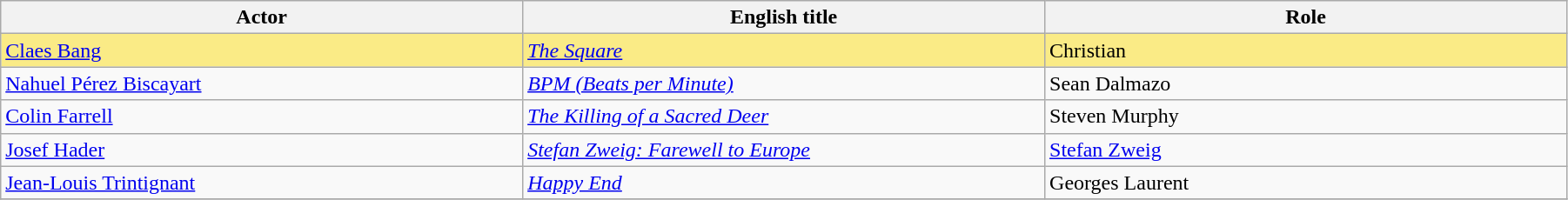<table class="wikitable" width="95%" cellpadding="5">
<tr>
<th width="18%">Actor</th>
<th width="18%">English title</th>
<th width="18%">Role</th>
</tr>
<tr style="background:#FAEB86">
<td> <a href='#'>Claes Bang</a></td>
<td><em><a href='#'>The Square</a></em></td>
<td>Christian</td>
</tr>
<tr>
<td> <a href='#'>Nahuel Pérez Biscayart</a></td>
<td><em><a href='#'>BPM (Beats per Minute)</a></em></td>
<td>Sean Dalmazo</td>
</tr>
<tr>
<td> <a href='#'>Colin Farrell</a></td>
<td><em><a href='#'>The Killing of a Sacred Deer</a></em></td>
<td>Steven Murphy</td>
</tr>
<tr>
<td> <a href='#'>Josef Hader</a></td>
<td><em><a href='#'>Stefan Zweig: Farewell to Europe</a></em></td>
<td><a href='#'>Stefan Zweig</a></td>
</tr>
<tr>
<td> <a href='#'>Jean-Louis Trintignant</a></td>
<td><em><a href='#'>Happy End</a></em></td>
<td>Georges Laurent</td>
</tr>
<tr>
</tr>
</table>
